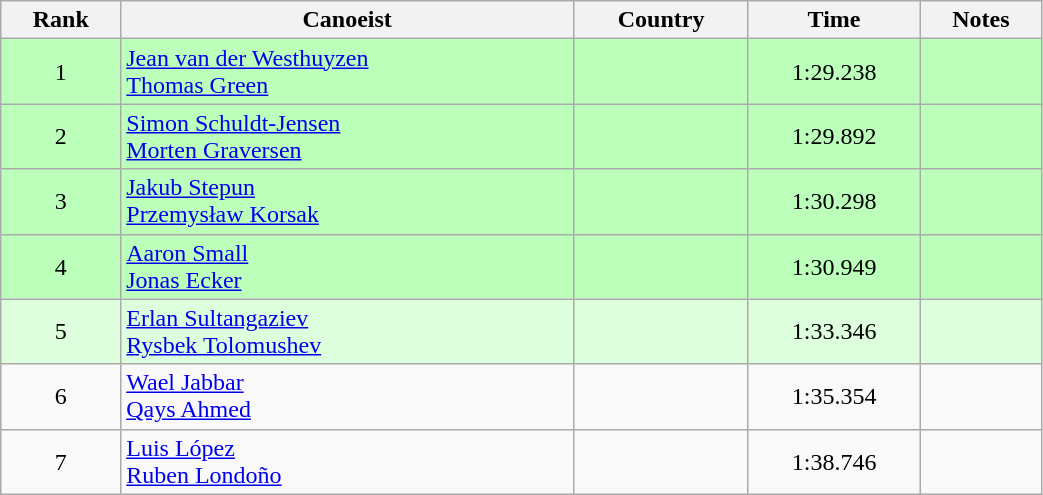<table class="wikitable" style="text-align:center;width: 55%">
<tr>
<th>Rank</th>
<th>Canoeist</th>
<th>Country</th>
<th>Time</th>
<th>Notes</th>
</tr>
<tr bgcolor=bbffbb>
<td>1</td>
<td align="left"><a href='#'>Jean van der Westhuyzen</a><br><a href='#'>Thomas Green</a></td>
<td align="left"></td>
<td>1:29.238</td>
<td></td>
</tr>
<tr bgcolor=bbffbb>
<td>2</td>
<td align="left"><a href='#'>Simon Schuldt-Jensen</a><br><a href='#'>Morten Graversen</a></td>
<td align="left"></td>
<td>1:29.892</td>
<td></td>
</tr>
<tr bgcolor=bbffbb>
<td>3</td>
<td align="left"><a href='#'>Jakub Stepun</a><br><a href='#'>Przemysław Korsak</a></td>
<td align="left"></td>
<td>1:30.298</td>
<td></td>
</tr>
<tr bgcolor=bbffbb>
<td>4</td>
<td align="left"><a href='#'>Aaron Small</a><br><a href='#'>Jonas Ecker</a></td>
<td align="left"></td>
<td>1:30.949</td>
<td></td>
</tr>
<tr bgcolor=ddffdd>
<td>5</td>
<td align="left"><a href='#'>Erlan Sultangaziev</a><br><a href='#'>Rysbek Tolomushev</a></td>
<td align="left"></td>
<td>1:33.346</td>
<td></td>
</tr>
<tr>
<td>6</td>
<td align="left"><a href='#'>Wael Jabbar</a><br><a href='#'>Qays Ahmed</a></td>
<td align="left"></td>
<td>1:35.354</td>
<td></td>
</tr>
<tr>
<td>7</td>
<td align="left"><a href='#'>Luis López</a><br><a href='#'>Ruben Londoño</a></td>
<td align="left"></td>
<td>1:38.746</td>
<td></td>
</tr>
</table>
